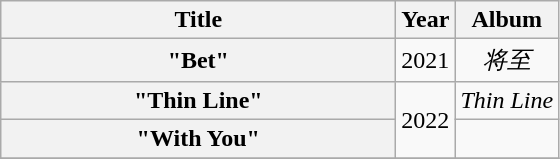<table class="wikitable plainrowheaders" style="text-align:center;">
<tr>
<th scope="col" style="width:16em;">Title</th>
<th scope="col">Year</th>
<th scope="col">Album</th>
</tr>
<tr>
<th scope="row">"Bet"</th>
<td>2021</td>
<td><em>将至</em></td>
</tr>
<tr>
<th scope="row">"Thin Line"</th>
<td rowspan="2">2022</td>
<td><em>Thin Line</em></td>
</tr>
<tr>
<th scope="row">"With You"</th>
<td></td>
</tr>
<tr>
</tr>
</table>
